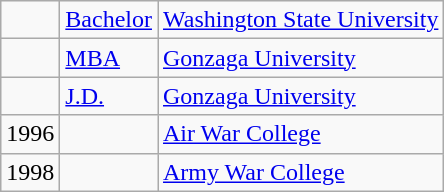<table class="wikitable">
<tr>
<td></td>
<td><a href='#'>Bachelor</a></td>
<td><a href='#'>Washington State University</a></td>
</tr>
<tr>
<td></td>
<td><a href='#'>MBA</a></td>
<td><a href='#'>Gonzaga University</a></td>
</tr>
<tr>
<td></td>
<td><a href='#'>J.D.</a></td>
<td><a href='#'>Gonzaga University</a></td>
</tr>
<tr>
<td>1996</td>
<td></td>
<td><a href='#'>Air War College</a></td>
</tr>
<tr>
<td>1998</td>
<td></td>
<td><a href='#'>Army War College</a></td>
</tr>
</table>
